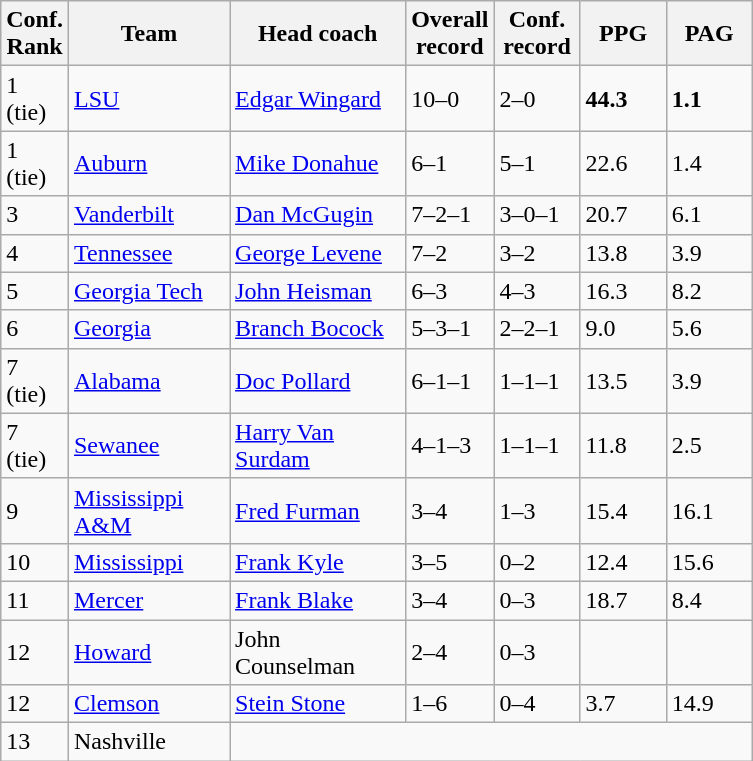<table class="sortable wikitable">
<tr>
<th width="25">Conf. Rank</th>
<th width="100">Team</th>
<th width="110">Head coach</th>
<th width="50">Overall record</th>
<th width="50">Conf. record</th>
<th width="50">PPG</th>
<th width="50">PAG</th>
</tr>
<tr align="left" bgcolor="">
<td>1 (tie)</td>
<td><a href='#'>LSU</a></td>
<td><a href='#'>Edgar Wingard</a></td>
<td>10–0</td>
<td>2–0</td>
<td><strong>44.3</strong></td>
<td><strong>1.1</strong></td>
</tr>
<tr align="left" bgcolor="">
<td>1 (tie)</td>
<td><a href='#'>Auburn</a></td>
<td><a href='#'>Mike Donahue</a></td>
<td>6–1</td>
<td>5–1</td>
<td>22.6</td>
<td>1.4</td>
</tr>
<tr align="left" bgcolor="">
<td>3</td>
<td><a href='#'>Vanderbilt</a></td>
<td><a href='#'>Dan McGugin</a></td>
<td>7–2–1</td>
<td>3–0–1</td>
<td>20.7</td>
<td>6.1</td>
</tr>
<tr align="left" bgcolor="">
<td>4</td>
<td><a href='#'>Tennessee</a></td>
<td><a href='#'>George Levene</a></td>
<td>7–2</td>
<td>3–2</td>
<td>13.8</td>
<td>3.9</td>
</tr>
<tr align="left" bgcolor="">
<td>5</td>
<td><a href='#'>Georgia Tech</a></td>
<td><a href='#'>John Heisman</a></td>
<td>6–3</td>
<td>4–3</td>
<td>16.3</td>
<td>8.2</td>
</tr>
<tr align="left" bgcolor="">
<td>6</td>
<td><a href='#'>Georgia</a></td>
<td><a href='#'>Branch Bocock</a></td>
<td>5–3–1</td>
<td>2–2–1</td>
<td>9.0</td>
<td>5.6</td>
</tr>
<tr align="left" bgcolor="">
<td>7 (tie)</td>
<td><a href='#'>Alabama</a></td>
<td><a href='#'>Doc Pollard</a></td>
<td>6–1–1</td>
<td>1–1–1</td>
<td>13.5</td>
<td>3.9</td>
</tr>
<tr align="left" bgcolor="">
<td>7 (tie)</td>
<td><a href='#'>Sewanee</a></td>
<td><a href='#'>Harry Van Surdam</a></td>
<td>4–1–3</td>
<td>1–1–1</td>
<td>11.8</td>
<td>2.5</td>
</tr>
<tr align="left" bgcolor="">
<td>9</td>
<td><a href='#'>Mississippi A&M</a></td>
<td><a href='#'>Fred Furman</a></td>
<td>3–4</td>
<td>1–3</td>
<td>15.4</td>
<td>16.1</td>
</tr>
<tr align="left" bgcolor="">
<td>10</td>
<td><a href='#'>Mississippi</a></td>
<td><a href='#'>Frank Kyle</a></td>
<td>3–5</td>
<td>0–2</td>
<td>12.4</td>
<td>15.6</td>
</tr>
<tr align="left" bgcolor=""|- align="left" bgcolor="">
<td>11</td>
<td><a href='#'>Mercer</a></td>
<td><a href='#'>Frank Blake</a></td>
<td>3–4</td>
<td>0–3</td>
<td>18.7</td>
<td>8.4</td>
</tr>
<tr align="left" bgcolor="">
<td>12</td>
<td><a href='#'>Howard</a></td>
<td>John Counselman</td>
<td>2–4</td>
<td>0–3</td>
<td></td>
<td></td>
</tr>
<tr align="left" bgcolor="">
<td>12</td>
<td><a href='#'>Clemson</a></td>
<td><a href='#'>Stein Stone</a></td>
<td>1–6</td>
<td>0–4</td>
<td>3.7</td>
<td>14.9</td>
</tr>
<tr align="left" bgcolor="">
<td>13</td>
<td>Nashville</td>
</tr>
</table>
